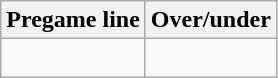<table class="wikitable">
<tr align="center">
<th style=>Pregame line</th>
<th style=>Over/under</th>
</tr>
<tr align="center">
<td> </td>
<td> </td>
</tr>
</table>
